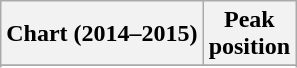<table class="wikitable sortable">
<tr>
<th>Chart (2014–2015)</th>
<th>Peak <br> position</th>
</tr>
<tr>
</tr>
<tr>
</tr>
<tr>
</tr>
<tr>
</tr>
<tr>
</tr>
<tr>
</tr>
</table>
